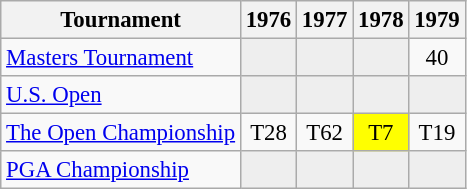<table class="wikitable" style="font-size:95%;text-align:center;">
<tr>
<th>Tournament</th>
<th>1976</th>
<th>1977</th>
<th>1978</th>
<th>1979</th>
</tr>
<tr>
<td align=left><a href='#'>Masters Tournament</a></td>
<td style="background:#eee;"></td>
<td style="background:#eee;"></td>
<td style="background:#eee;"></td>
<td>40</td>
</tr>
<tr>
<td align=left><a href='#'>U.S. Open</a></td>
<td style="background:#eee;"></td>
<td style="background:#eee;"></td>
<td style="background:#eee;"></td>
<td style="background:#eee;"></td>
</tr>
<tr>
<td align=left><a href='#'>The Open Championship</a></td>
<td>T28</td>
<td>T62</td>
<td style="background:yellow;">T7</td>
<td>T19</td>
</tr>
<tr>
<td align=left><a href='#'>PGA Championship</a></td>
<td style="background:#eee;"></td>
<td style="background:#eee;"></td>
<td style="background:#eee;"></td>
<td style="background:#eee;"></td>
</tr>
</table>
